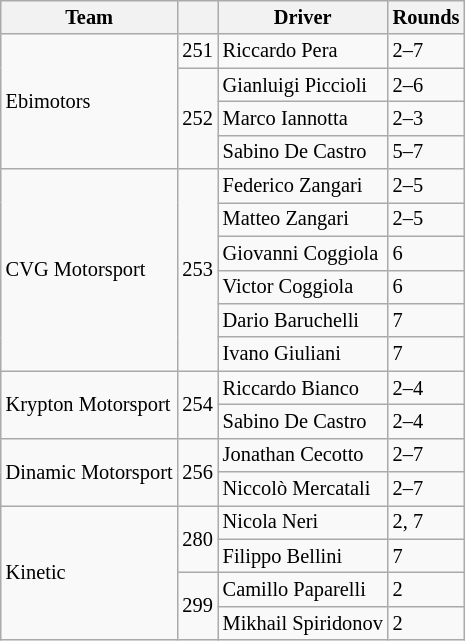<table class="wikitable" style="font-size: 85%;">
<tr>
<th>Team</th>
<th></th>
<th>Driver</th>
<th>Rounds</th>
</tr>
<tr>
<td rowspan=4> Ebimotors</td>
<td>251</td>
<td> Riccardo Pera</td>
<td>2–7</td>
</tr>
<tr>
<td rowspan=3>252</td>
<td> Gianluigi Piccioli</td>
<td>2–6</td>
</tr>
<tr>
<td> Marco Iannotta</td>
<td>2–3</td>
</tr>
<tr>
<td> Sabino De Castro</td>
<td>5–7</td>
</tr>
<tr>
<td rowspan=6> CVG Motorsport</td>
<td rowspan=6>253</td>
<td> Federico Zangari</td>
<td>2–5</td>
</tr>
<tr>
<td> Matteo Zangari</td>
<td>2–5</td>
</tr>
<tr>
<td> Giovanni Coggiola</td>
<td>6</td>
</tr>
<tr>
<td> Victor Coggiola</td>
<td>6</td>
</tr>
<tr>
<td> Dario Baruchelli</td>
<td>7</td>
</tr>
<tr>
<td> Ivano Giuliani</td>
<td>7</td>
</tr>
<tr>
<td rowspan=2> Krypton Motorsport</td>
<td rowspan=2>254</td>
<td> Riccardo Bianco</td>
<td>2–4</td>
</tr>
<tr>
<td> Sabino De Castro</td>
<td>2–4</td>
</tr>
<tr>
<td rowspan=2> Dinamic Motorsport</td>
<td rowspan=2>256</td>
<td> Jonathan Cecotto</td>
<td>2–7</td>
</tr>
<tr>
<td> Niccolò Mercatali</td>
<td>2–7</td>
</tr>
<tr>
<td rowspan=4> Kinetic</td>
<td rowspan=2>280</td>
<td> Nicola Neri</td>
<td>2, 7</td>
</tr>
<tr>
<td> Filippo Bellini</td>
<td>7</td>
</tr>
<tr>
<td rowspan=2>299</td>
<td> Camillo Paparelli</td>
<td>2</td>
</tr>
<tr>
<td> Mikhail Spiridonov</td>
<td>2</td>
</tr>
</table>
